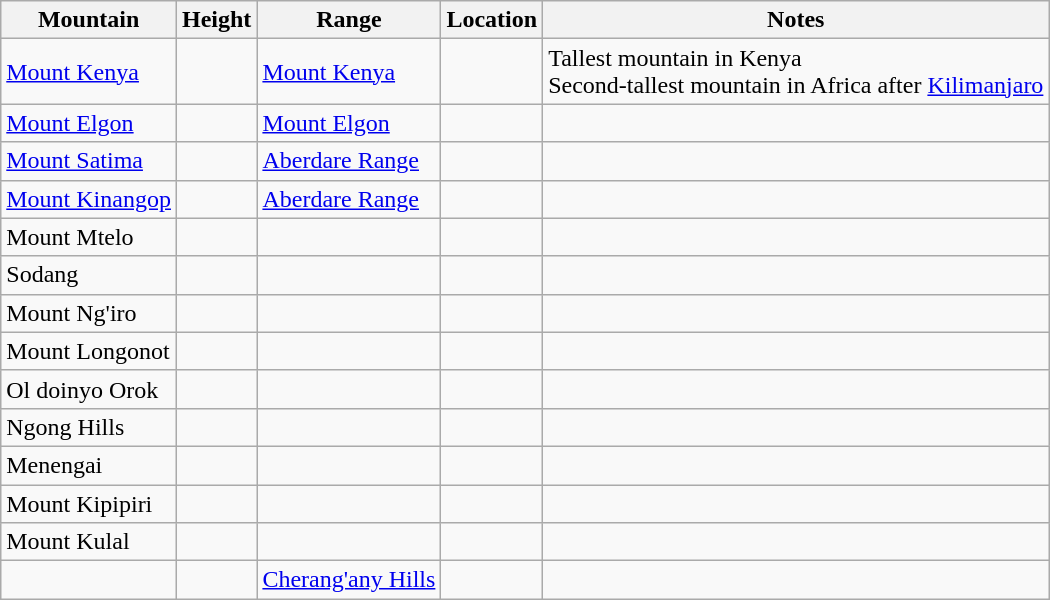<table class="wikitable sortable">
<tr>
<th>Mountain</th>
<th>Height</th>
<th>Range</th>
<th>Location</th>
<th>Notes</th>
</tr>
<tr>
<td><a href='#'>Mount Kenya</a></td>
<td></td>
<td><a href='#'>Mount Kenya</a></td>
<td></td>
<td>Tallest mountain in Kenya<br>Second-tallest mountain in Africa after <a href='#'>Kilimanjaro</a></td>
</tr>
<tr>
<td><a href='#'>Mount Elgon</a></td>
<td></td>
<td><a href='#'>Mount Elgon</a></td>
<td></td>
<td></td>
</tr>
<tr>
<td><a href='#'>Mount Satima</a></td>
<td></td>
<td><a href='#'>Aberdare Range</a></td>
<td></td>
<td></td>
</tr>
<tr>
<td><a href='#'>Mount Kinangop</a></td>
<td></td>
<td><a href='#'>Aberdare Range</a></td>
<td></td>
<td></td>
</tr>
<tr>
<td>Mount Mtelo</td>
<td></td>
<td></td>
<td></td>
<td></td>
</tr>
<tr>
<td>Sodang</td>
<td></td>
<td></td>
<td></td>
<td></td>
</tr>
<tr>
<td>Mount Ng'iro</td>
<td></td>
<td></td>
<td></td>
<td></td>
</tr>
<tr>
<td>Mount Longonot</td>
<td></td>
<td></td>
<td></td>
<td></td>
</tr>
<tr>
<td>Ol doinyo Orok</td>
<td></td>
<td></td>
<td></td>
<td></td>
</tr>
<tr>
<td>Ngong Hills</td>
<td></td>
<td></td>
<td></td>
</tr>
<tr>
<td>Menengai</td>
<td></td>
<td></td>
<td></td>
<td></td>
</tr>
<tr>
<td>Mount Kipipiri</td>
<td></td>
<td></td>
<td></td>
<td></td>
</tr>
<tr>
<td>Mount Kulal</td>
<td></td>
<td></td>
<td></td>
<td></td>
</tr>
<tr>
<td></td>
<td></td>
<td><a href='#'>Cherang'any Hills</a></td>
<td></td>
<td></td>
</tr>
</table>
